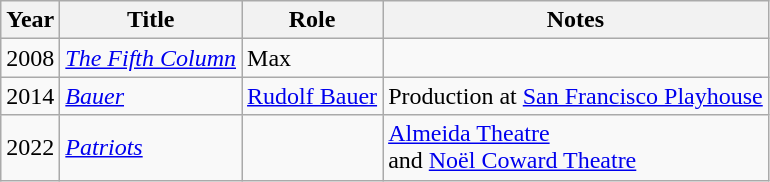<table class="wikitable">
<tr>
<th>Year</th>
<th>Title</th>
<th>Role</th>
<th>Notes</th>
</tr>
<tr>
<td>2008</td>
<td><em><a href='#'>The Fifth Column</a></em></td>
<td>Max</td>
<td></td>
</tr>
<tr>
<td>2014</td>
<td><em><a href='#'>Bauer</a></em></td>
<td><a href='#'>Rudolf Bauer</a></td>
<td>Production at <a href='#'>San Francisco Playhouse</a></td>
</tr>
<tr>
<td>2022</td>
<td><a href='#'><em>Patriots</em></a></td>
<td></td>
<td><a href='#'>Almeida Theatre</a><br>and <a href='#'>Noël Coward Theatre</a></td>
</tr>
</table>
